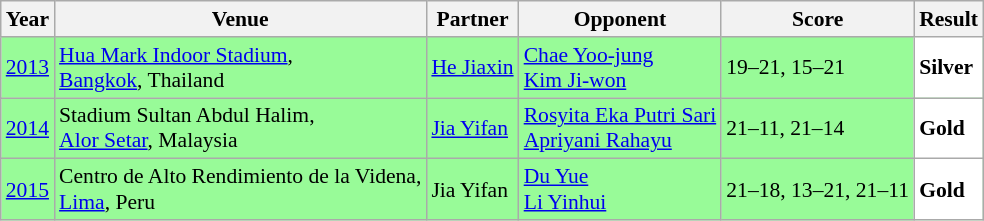<table class="sortable wikitable" style="font-size: 90%">
<tr>
<th>Year</th>
<th>Venue</th>
<th>Partner</th>
<th>Opponent</th>
<th>Score</th>
<th>Result</th>
</tr>
<tr style="background:#98FB98">
<td align="center"><a href='#'>2013</a></td>
<td align="left"><a href='#'>Hua Mark Indoor Stadium</a>,<br><a href='#'>Bangkok</a>, Thailand</td>
<td align="left"> <a href='#'>He Jiaxin</a></td>
<td align="left"> <a href='#'>Chae Yoo-jung</a><br> <a href='#'>Kim Ji-won</a></td>
<td align="left">19–21, 15–21</td>
<td style="text-align:left; background:white"> <strong>Silver</strong></td>
</tr>
<tr style="background:#98FB98">
<td align="center"><a href='#'>2014</a></td>
<td align="left">Stadium Sultan Abdul Halim,<br><a href='#'>Alor Setar</a>, Malaysia</td>
<td align="left"> <a href='#'>Jia Yifan</a></td>
<td align="left"> <a href='#'>Rosyita Eka Putri Sari</a><br> <a href='#'>Apriyani Rahayu</a></td>
<td align="left">21–11, 21–14</td>
<td style="text-align:left; background:white"> <strong>Gold</strong></td>
</tr>
<tr style="background:#98FB98">
<td align="center"><a href='#'>2015</a></td>
<td align="left">Centro de Alto Rendimiento de la Videna,<br><a href='#'>Lima</a>, Peru</td>
<td align="left"> Jia Yifan</td>
<td align="left"> <a href='#'>Du Yue</a><br> <a href='#'>Li Yinhui</a></td>
<td align="left">21–18, 13–21, 21–11</td>
<td style="text-align:left; background:white"> <strong>Gold</strong></td>
</tr>
</table>
